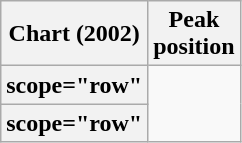<table class="wikitable sortable plainrowheaders">
<tr>
<th scope="col">Chart (2002)</th>
<th scope="col">Peak<br>position</th>
</tr>
<tr>
<th>scope="row"</th>
</tr>
<tr>
<th>scope="row"</th>
</tr>
</table>
